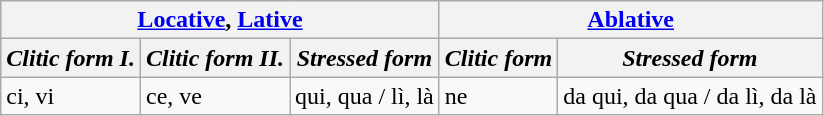<table class="wikitable">
<tr>
<th colspan="3"><a href='#'>Locative</a>, <a href='#'>Lative</a></th>
<th colspan="2"><a href='#'>Ablative</a></th>
</tr>
<tr>
<th><em>Clitic form I.</em></th>
<th><em>Clitic form II.</em></th>
<th><em>Stressed form</em></th>
<th><em>Clitic form</em></th>
<th><em>Stressed form</em></th>
</tr>
<tr>
<td>ci, vi</td>
<td>ce, ve</td>
<td>qui, qua / lì, là</td>
<td>ne</td>
<td>da qui, da qua / da lì, da là</td>
</tr>
</table>
